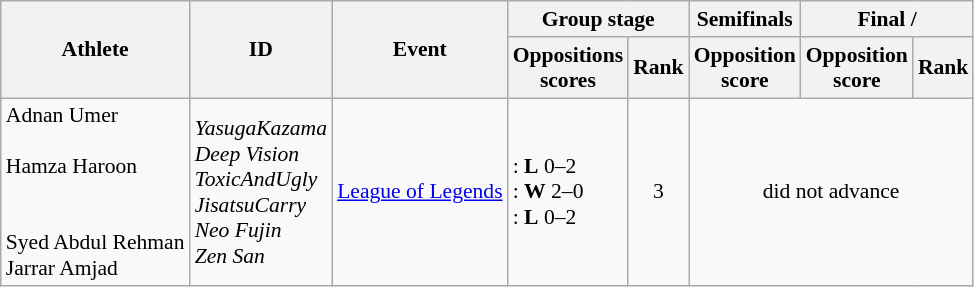<table class=wikitable style="font-size:90%; text-align:center;">
<tr>
<th rowspan=2>Athlete</th>
<th rowspan=2>ID</th>
<th rowspan=2>Event</th>
<th colspan=2>Group stage</th>
<th>Semifinals</th>
<th colspan=2>Final / </th>
</tr>
<tr>
<th>Oppositions<br> scores</th>
<th>Rank</th>
<th>Opposition<br> score</th>
<th>Opposition<br> score</th>
<th>Rank</th>
</tr>
<tr>
<td align=left>Adnan Umer<br><br>Hamza Haroon<br><br><br>Syed Abdul Rehman<br>Jarrar Amjad<br></td>
<td align=left><em>YasugaKazama<br>Deep Vision<br>ToxicAndUgly<br>JisatsuCarry<br>Neo Fujin<br>Zen San</em></td>
<td align=left><a href='#'>League of Legends</a></td>
<td align=left>: <strong>L</strong> 0–2<br>: <strong>W</strong> 2–0<br>: <strong>L</strong> 0–2</td>
<td>3</td>
<td colspan=3>did not advance</td>
</tr>
</table>
